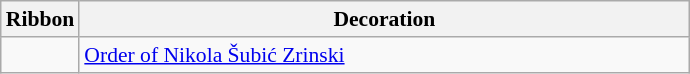<table class="plainrowheaders wikitable" style="cellspacing=2px; text-align:left; font-size:90%;">
<tr style="font-size:100%; text-align:right;">
<th scope="col">Ribbon</th>
<th style="width:400px;" scope="col">Decoration</th>
</tr>
<tr>
<td></td>
<td><a href='#'>Order of Nikola Šubić Zrinski</a></td>
</tr>
</table>
